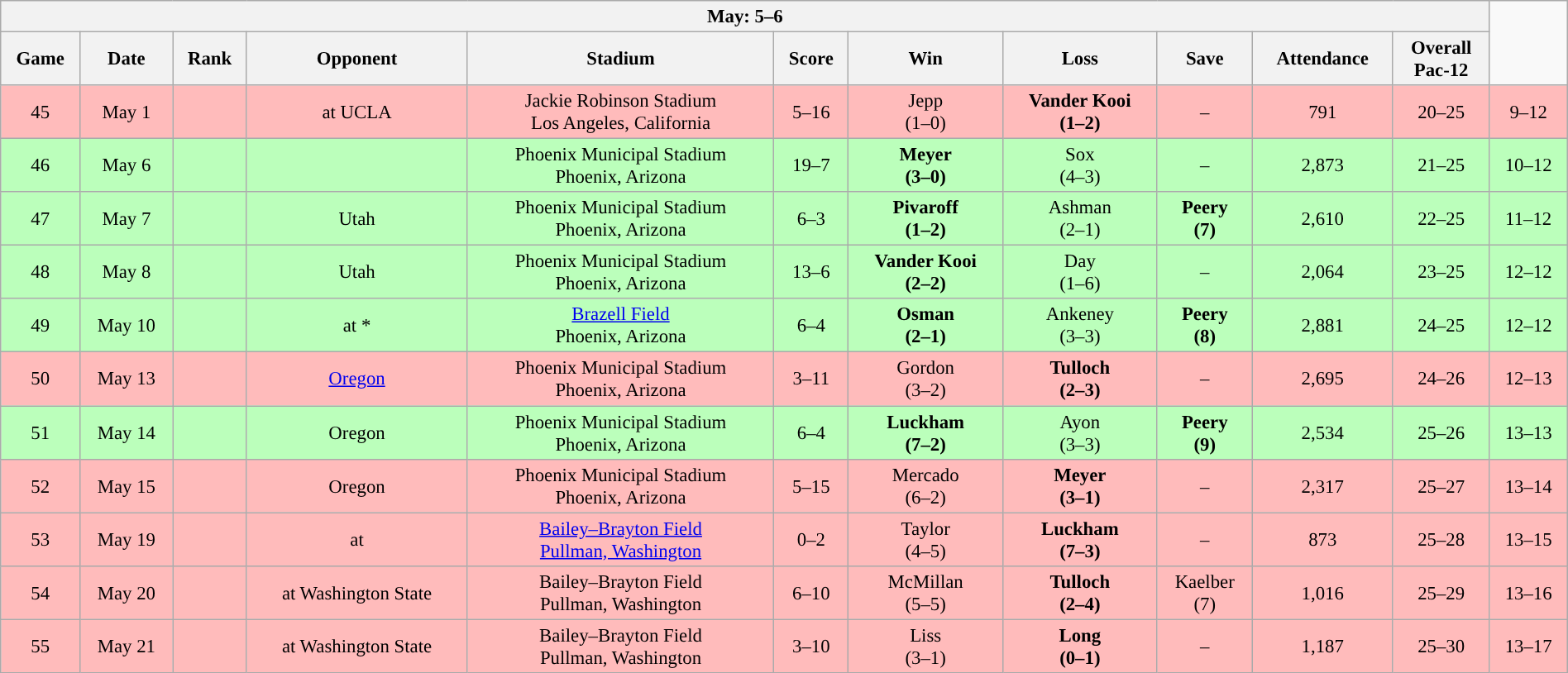<table class="wikitable collapsible collapsed" style="margin:auto; width:100%; text-align:center; font-size:95%">
<tr>
<th colspan=11>May: 5–6</th>
</tr>
<tr>
<th>Game</th>
<th>Date</th>
<th>Rank</th>
<th>Opponent</th>
<th>Stadium</th>
<th>Score</th>
<th>Win</th>
<th>Loss</th>
<th>Save</th>
<th>Attendance</th>
<th>Overall<br>Pac-12</th>
</tr>
<tr style="background:#fbb;">
<td>45</td>
<td>May 1</td>
<td></td>
<td>at UCLA</td>
<td>Jackie Robinson Stadium<br>Los Angeles, California</td>
<td>5–16</td>
<td>Jepp<br>(1–0)</td>
<td><strong>Vander Kooi<br>(1–2)</strong></td>
<td>–</td>
<td>791</td>
<td>20–25</td>
<td>9–12</td>
</tr>
<tr style="background:#bfb;">
<td>46</td>
<td>May 6</td>
<td></td>
<td></td>
<td>Phoenix Municipal Stadium<br>Phoenix, Arizona</td>
<td>19–7</td>
<td><strong>Meyer<br>(3–0)</strong></td>
<td>Sox<br>(4–3)</td>
<td>–</td>
<td>2,873</td>
<td>21–25</td>
<td>10–12</td>
</tr>
<tr style="background:#bfb;">
<td>47</td>
<td>May 7</td>
<td></td>
<td>Utah</td>
<td>Phoenix Municipal Stadium<br>Phoenix, Arizona</td>
<td>6–3</td>
<td><strong>Pivaroff<br>(1–2)</strong></td>
<td>Ashman<br>(2–1)</td>
<td><strong>Peery<br>(7)</strong></td>
<td>2,610</td>
<td>22–25</td>
<td>11–12</td>
</tr>
<tr style="background:#bfb;">
<td>48</td>
<td>May 8</td>
<td></td>
<td>Utah</td>
<td>Phoenix Municipal Stadium<br>Phoenix, Arizona</td>
<td>13–6</td>
<td><strong>Vander Kooi<br>(2–2)</strong></td>
<td>Day<br>(1–6)</td>
<td>–</td>
<td>2,064</td>
<td>23–25</td>
<td>12–12</td>
</tr>
<tr style="background:#bfb;">
<td>49</td>
<td>May 10</td>
<td></td>
<td>at *</td>
<td><a href='#'>Brazell Field</a><br>Phoenix, Arizona</td>
<td>6–4</td>
<td><strong>Osman<br>(2–1)</strong></td>
<td>Ankeney<br>(3–3)</td>
<td><strong>Peery<br>(8)</strong></td>
<td>2,881</td>
<td>24–25</td>
<td>12–12</td>
</tr>
<tr style="background:#fbb;">
<td>50</td>
<td>May 13</td>
<td></td>
<td><a href='#'>Oregon</a></td>
<td>Phoenix Municipal Stadium<br>Phoenix, Arizona</td>
<td>3–11</td>
<td>Gordon<br>(3–2)</td>
<td><strong>Tulloch<br>(2–3)</strong></td>
<td>–</td>
<td>2,695</td>
<td>24–26</td>
<td>12–13</td>
</tr>
<tr style="background:#bfb;">
<td>51</td>
<td>May 14</td>
<td></td>
<td>Oregon</td>
<td>Phoenix Municipal Stadium<br>Phoenix, Arizona</td>
<td>6–4</td>
<td><strong>Luckham<br>(7–2)</strong></td>
<td>Ayon<br>(3–3)</td>
<td><strong>Peery<br>(9)</strong></td>
<td>2,534</td>
<td>25–26</td>
<td>13–13</td>
</tr>
<tr style="background:#fbb;">
<td>52</td>
<td>May 15</td>
<td></td>
<td>Oregon</td>
<td>Phoenix Municipal Stadium<br>Phoenix, Arizona</td>
<td>5–15</td>
<td>Mercado<br>(6–2)</td>
<td><strong>Meyer<br>(3–1)</strong></td>
<td>–</td>
<td>2,317</td>
<td>25–27</td>
<td>13–14</td>
</tr>
<tr style="background:#fbb;">
<td>53</td>
<td>May 19</td>
<td></td>
<td>at </td>
<td><a href='#'>Bailey–Brayton Field</a><br><a href='#'>Pullman, Washington</a></td>
<td>0–2</td>
<td>Taylor<br>(4–5)</td>
<td><strong>Luckham<br>(7–3)</strong></td>
<td>–</td>
<td>873</td>
<td>25–28</td>
<td>13–15</td>
</tr>
<tr style="background:#fbb;">
<td>54</td>
<td>May 20</td>
<td></td>
<td>at Washington State</td>
<td>Bailey–Brayton Field<br>Pullman, Washington</td>
<td>6–10</td>
<td>McMillan<br>(5–5)</td>
<td><strong>Tulloch<br>(2–4)</strong></td>
<td>Kaelber<br>(7)</td>
<td>1,016</td>
<td>25–29</td>
<td>13–16</td>
</tr>
<tr style="background:#fbb;">
<td>55</td>
<td>May 21</td>
<td></td>
<td>at Washington State</td>
<td>Bailey–Brayton Field<br>Pullman, Washington</td>
<td>3–10</td>
<td>Liss<br>(3–1)</td>
<td><strong>Long<br>(0–1)</strong></td>
<td>–</td>
<td>1,187</td>
<td>25–30</td>
<td>13–17</td>
</tr>
</table>
